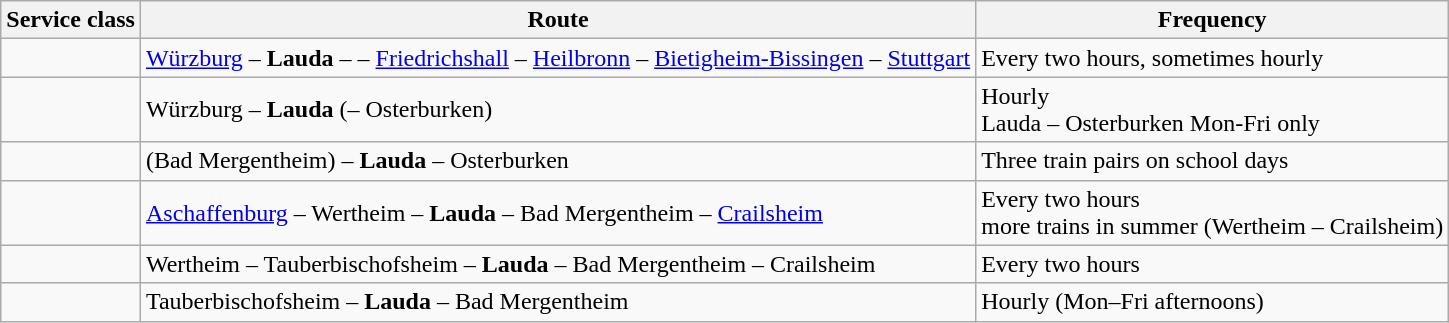<table class="wikitable">
<tr>
<th>Service class</th>
<th>Route</th>
<th>Frequency</th>
</tr>
<tr>
<td></td>
<td><a href='#'>Würzburg</a> – <strong>Lauda</strong> –  – <a href='#'>Friedrichshall</a> – <a href='#'>Heilbronn</a> – <a href='#'>Bietigheim-Bissingen</a> – <a href='#'>Stuttgart</a></td>
<td>Every two hours, sometimes hourly</td>
</tr>
<tr>
<td></td>
<td>Würzburg – <strong>Lauda</strong> (– Osterburken)</td>
<td>Hourly<br> Lauda – Osterburken Mon-Fri only</td>
</tr>
<tr>
<td></td>
<td>(Bad Mergentheim) – <strong>Lauda</strong> – Osterburken</td>
<td>Three train pairs on school days</td>
</tr>
<tr>
<td></td>
<td><a href='#'>Aschaffenburg</a> – Wertheim – <strong>Lauda</strong> – Bad Mergentheim – <a href='#'>Crailsheim</a></td>
<td>Every two hours<br>more trains in summer (Wertheim – Crailsheim)</td>
</tr>
<tr>
<td></td>
<td>Wertheim – Tauberbischofsheim – <strong>Lauda</strong> – Bad Mergentheim – Crailsheim</td>
<td>Every two hours</td>
</tr>
<tr>
<td></td>
<td>Tauberbischofsheim  – <strong>Lauda</strong> – Bad Mergentheim</td>
<td>Hourly (Mon–Fri afternoons)</td>
</tr>
</table>
